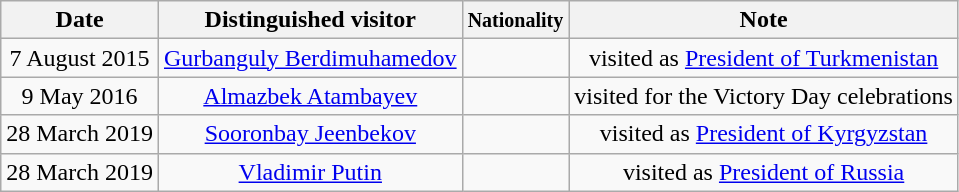<table class="wikitable sortable" border="1" style="text-align:center">
<tr>
<th>Date</th>
<th>Distinguished visitor</th>
<th><small>Nationality</small></th>
<th>Note</th>
</tr>
<tr>
<td>7 August 2015</td>
<td><a href='#'>Gurbanguly Berdimuhamedov</a></td>
<td></td>
<td>visited as <a href='#'>President of Turkmenistan</a></td>
</tr>
<tr>
<td>9 May 2016</td>
<td><a href='#'>Almazbek Atambayev</a></td>
<td></td>
<td>visited for the Victory Day celebrations</td>
</tr>
<tr>
<td>28 March 2019</td>
<td><a href='#'>Sooronbay Jeenbekov</a></td>
<td></td>
<td>visited as <a href='#'>President of Kyrgyzstan</a></td>
</tr>
<tr>
<td>28 March 2019</td>
<td><a href='#'>Vladimir Putin</a></td>
<td></td>
<td>visited as <a href='#'>President of Russia</a></td>
</tr>
</table>
